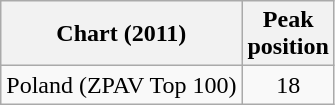<table class="wikitable sortable">
<tr>
<th>Chart (2011)</th>
<th>Peak<br>position</th>
</tr>
<tr>
<td>Poland (ZPAV Top 100)</td>
<td style="text-align:center;">18</td>
</tr>
</table>
